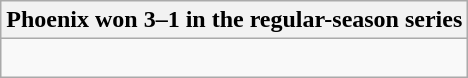<table class="wikitable collapsible collapsed">
<tr>
<th>Phoenix won 3–1 in the regular-season series</th>
</tr>
<tr>
<td><br>


</td>
</tr>
</table>
